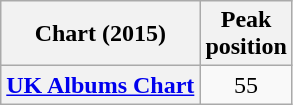<table class="wikitable sortable plainrowheaders" style="text-align:center">
<tr>
<th scope="col">Chart (2015)</th>
<th scope="col">Peak<br>position</th>
</tr>
<tr>
<th scope="row"><a href='#'>UK Albums Chart</a></th>
<td align="center">55</td>
</tr>
</table>
